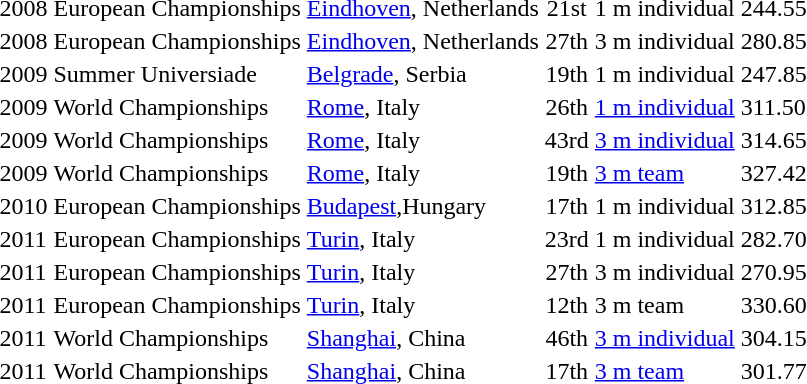<table>
<tr>
<td>2008</td>
<td>European Championships</td>
<td><a href='#'>Eindhoven</a>, Netherlands</td>
<td align="center">21st</td>
<td>1 m individual</td>
<td>244.55</td>
</tr>
<tr>
<td>2008</td>
<td>European Championships</td>
<td><a href='#'>Eindhoven</a>, Netherlands</td>
<td align="center">27th</td>
<td>3 m individual</td>
<td>280.85</td>
</tr>
<tr>
<td>2009</td>
<td>Summer Universiade</td>
<td><a href='#'>Belgrade</a>, Serbia</td>
<td align="center">19th</td>
<td>1 m individual</td>
<td>247.85</td>
</tr>
<tr>
<td>2009</td>
<td>World Championships</td>
<td><a href='#'>Rome</a>, Italy</td>
<td align="center">26th</td>
<td><a href='#'>1 m individual</a></td>
<td>311.50</td>
</tr>
<tr>
<td>2009</td>
<td>World Championships</td>
<td><a href='#'>Rome</a>, Italy</td>
<td align="center">43rd</td>
<td><a href='#'>3 m individual</a></td>
<td>314.65</td>
</tr>
<tr>
<td>2009</td>
<td>World Championships</td>
<td><a href='#'>Rome</a>, Italy</td>
<td align="center">19th</td>
<td><a href='#'>3 m team</a></td>
<td>327.42</td>
</tr>
<tr>
<td>2010</td>
<td>European Championships</td>
<td><a href='#'>Budapest</a>,Hungary</td>
<td align="center">17th</td>
<td>1 m individual</td>
<td>312.85</td>
</tr>
<tr>
<td>2011</td>
<td>European Championships</td>
<td><a href='#'>Turin</a>, Italy</td>
<td align="center">23rd</td>
<td>1 m individual</td>
<td>282.70</td>
</tr>
<tr>
<td>2011</td>
<td>European Championships</td>
<td><a href='#'>Turin</a>, Italy</td>
<td align="center">27th</td>
<td>3 m individual</td>
<td>270.95</td>
</tr>
<tr>
<td>2011</td>
<td>European Championships</td>
<td><a href='#'>Turin</a>, Italy</td>
<td align="center">12th</td>
<td>3 m team</td>
<td>330.60</td>
</tr>
<tr>
<td>2011</td>
<td>World Championships</td>
<td><a href='#'>Shanghai</a>, China</td>
<td align="center">46th</td>
<td><a href='#'>3 m individual</a></td>
<td>304.15</td>
</tr>
<tr>
<td>2011</td>
<td>World Championships</td>
<td><a href='#'>Shanghai</a>, China</td>
<td align="center">17th</td>
<td><a href='#'>3 m team</a></td>
<td>301.77</td>
</tr>
<tr>
</tr>
</table>
